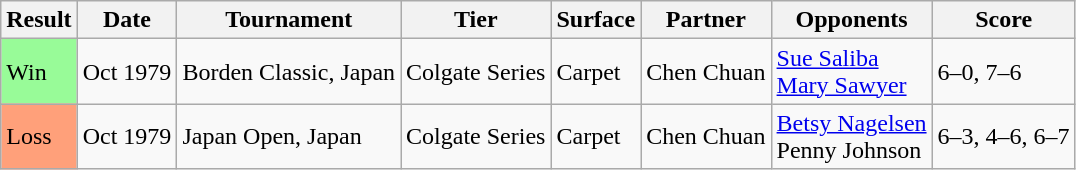<table class="sortable wikitable">
<tr>
<th>Result</th>
<th>Date</th>
<th>Tournament</th>
<th>Tier</th>
<th>Surface</th>
<th>Partner</th>
<th>Opponents</th>
<th class="unsortable">Score</th>
</tr>
<tr>
<td style="background:#98fb98;">Win</td>
<td>Oct 1979</td>
<td>Borden Classic, Japan</td>
<td>Colgate Series</td>
<td>Carpet</td>
<td> Chen Chuan</td>
<td> <a href='#'>Sue Saliba</a><br> <a href='#'>Mary Sawyer</a></td>
<td>6–0, 7–6</td>
</tr>
<tr>
<td style="background:#FFA07A;">Loss</td>
<td>Oct 1979</td>
<td>Japan Open, Japan</td>
<td>Colgate Series</td>
<td>Carpet</td>
<td> Chen Chuan</td>
<td> <a href='#'>Betsy Nagelsen</a><br> Penny Johnson</td>
<td>6–3, 4–6, 6–7</td>
</tr>
</table>
